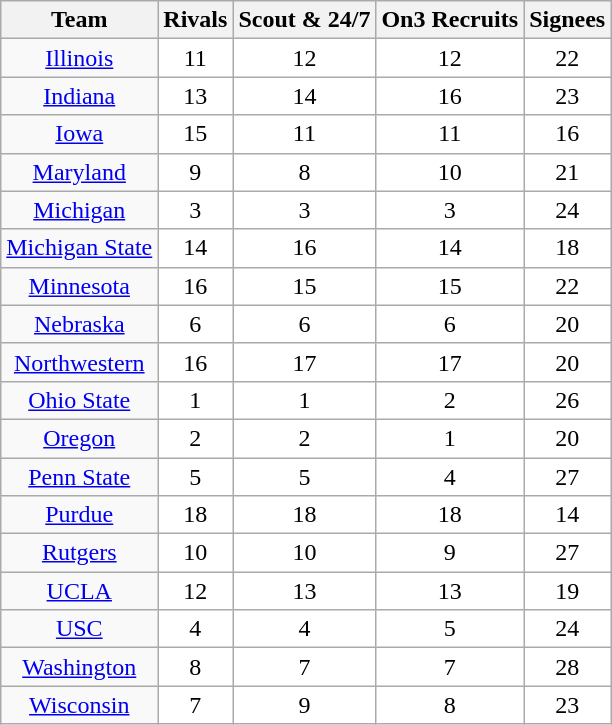<table class="sortable wikitable">
<tr>
<th>Team</th>
<th>Rivals</th>
<th>Scout & 24/7</th>
<th>On3 Recruits</th>
<th>Signees</th>
</tr>
<tr style="text-align:center;">
<td><a href='#'>Illinois</a></td>
<td style="background:white">11</td>
<td style="background:white">12</td>
<td style="background:white">12</td>
<td style="background:white">22</td>
</tr>
<tr style="text-align:center;">
<td><a href='#'>Indiana</a></td>
<td style="background:white">13</td>
<td style="background:white">14</td>
<td style="background:white">16</td>
<td style="background:white">23</td>
</tr>
<tr style="text-align:center;">
<td><a href='#'>Iowa</a></td>
<td style="background:white">15</td>
<td style="background:white">11</td>
<td style="background:white">11</td>
<td style="background:white">16</td>
</tr>
<tr style="text-align:center;">
<td><a href='#'>Maryland</a></td>
<td style="background:white">9</td>
<td style="background:white">8</td>
<td style="background:white">10</td>
<td style="background:white">21</td>
</tr>
<tr style="text-align:center;">
<td><a href='#'>Michigan</a></td>
<td style="background:white">3</td>
<td style="background:white">3</td>
<td style="background:white">3</td>
<td style="background:white">24</td>
</tr>
<tr style="text-align:center;">
<td><a href='#'>Michigan State</a></td>
<td style="background:white">14</td>
<td style="background:white">16</td>
<td style="background:white">14</td>
<td style="background:white">18</td>
</tr>
<tr style="text-align:center;">
<td><a href='#'>Minnesota</a></td>
<td style="background:white">16</td>
<td style="background:white">15</td>
<td style="background:white">15</td>
<td style="background:white">22</td>
</tr>
<tr style="text-align:center;">
<td><a href='#'>Nebraska</a></td>
<td style="background:white">6</td>
<td style="background:white">6</td>
<td style="background:white">6</td>
<td style="background:white">20</td>
</tr>
<tr style="text-align:center;">
<td><a href='#'>Northwestern</a></td>
<td style="background:white">16</td>
<td style="background:white">17</td>
<td style="background:white">17</td>
<td style="background:white">20</td>
</tr>
<tr style="text-align:center;">
<td><a href='#'>Ohio State</a></td>
<td style="background:white">1</td>
<td style="background:white">1</td>
<td style="background:white">2</td>
<td style="background:white">26</td>
</tr>
<tr style="text-align:center;">
<td><a href='#'>Oregon</a></td>
<td style="background:white">2</td>
<td style="background:white">2</td>
<td style="background:white">1</td>
<td style="background:white">20</td>
</tr>
<tr style="text-align:center;">
<td><a href='#'>Penn State</a></td>
<td style="background:white">5</td>
<td style="background:white">5</td>
<td style="background:white">4</td>
<td style="background:white">27</td>
</tr>
<tr style="text-align:center;">
<td><a href='#'>Purdue</a></td>
<td style="background:white">18</td>
<td style="background:white">18</td>
<td style="background:white">18</td>
<td style="background:white">14</td>
</tr>
<tr style="text-align:center;">
<td><a href='#'>Rutgers</a></td>
<td style="background:white">10</td>
<td style="background:white">10</td>
<td style="background:white">9</td>
<td style="background:white">27</td>
</tr>
<tr style="text-align:center;">
<td><a href='#'>UCLA</a></td>
<td style="background:white">12</td>
<td style="background:white">13</td>
<td style="background:white">13</td>
<td style="background:white">19</td>
</tr>
<tr style="text-align:center;">
<td><a href='#'>USC</a></td>
<td style="background:white">4</td>
<td style="background:white">4</td>
<td style="background:white">5</td>
<td style="background:white">24</td>
</tr>
<tr style="text-align:center;">
<td><a href='#'>Washington</a></td>
<td style="background:white">8</td>
<td style="background:white">7</td>
<td style="background:white">7</td>
<td style="background:white">28</td>
</tr>
<tr style="text-align:center;">
<td><a href='#'>Wisconsin</a></td>
<td style="background:white">7</td>
<td style="background:white">9</td>
<td style="background:white">8</td>
<td style="background:white">23</td>
</tr>
</table>
